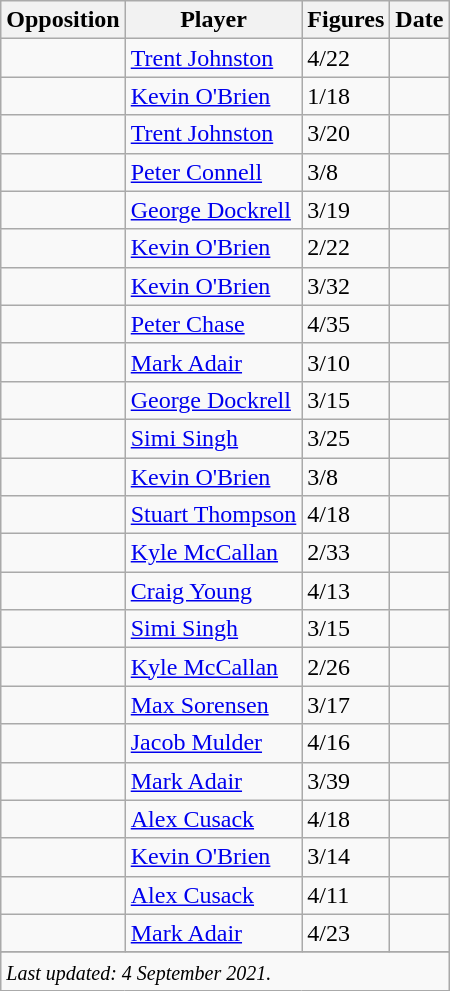<table class="wikitable sortable">
<tr>
<th>Opposition</th>
<th>Player</th>
<th>Figures</th>
<th>Date</th>
</tr>
<tr>
<td></td>
<td><a href='#'>Trent Johnston</a></td>
<td>4/22</td>
<td></td>
</tr>
<tr>
<td></td>
<td><a href='#'>Kevin O'Brien</a></td>
<td>1/18</td>
<td> </td>
</tr>
<tr>
<td></td>
<td><a href='#'>Trent Johnston</a></td>
<td>3/20</td>
<td> </td>
</tr>
<tr>
<td></td>
<td><a href='#'>Peter Connell</a></td>
<td>3/8</td>
<td></td>
</tr>
<tr>
<td></td>
<td><a href='#'>George Dockrell</a></td>
<td>3/19</td>
<td></td>
</tr>
<tr>
<td></td>
<td><a href='#'>Kevin O'Brien</a></td>
<td>2/22</td>
<td> </td>
</tr>
<tr>
<td></td>
<td><a href='#'>Kevin O'Brien</a></td>
<td>3/32</td>
<td></td>
</tr>
<tr>
<td></td>
<td><a href='#'>Peter Chase</a></td>
<td>4/35</td>
<td></td>
</tr>
<tr>
<td></td>
<td><a href='#'>Mark Adair</a></td>
<td>3/10</td>
<td></td>
</tr>
<tr>
<td></td>
<td><a href='#'>George Dockrell</a></td>
<td>3/15</td>
<td></td>
</tr>
<tr>
<td></td>
<td><a href='#'>Simi Singh</a></td>
<td>3/25</td>
<td></td>
</tr>
<tr>
<td></td>
<td><a href='#'>Kevin O'Brien</a></td>
<td>3/8</td>
<td></td>
</tr>
<tr>
<td></td>
<td><a href='#'>Stuart Thompson</a></td>
<td>4/18</td>
<td></td>
</tr>
<tr>
<td></td>
<td><a href='#'>Kyle McCallan</a></td>
<td>2/33</td>
<td> </td>
</tr>
<tr>
<td></td>
<td><a href='#'>Craig Young</a></td>
<td>4/13</td>
<td></td>
</tr>
<tr>
<td></td>
<td><a href='#'>Simi Singh</a></td>
<td>3/15</td>
<td></td>
</tr>
<tr>
<td></td>
<td><a href='#'>Kyle McCallan</a></td>
<td>2/26</td>
<td> </td>
</tr>
<tr>
<td></td>
<td><a href='#'>Max Sorensen</a></td>
<td>3/17</td>
<td></td>
</tr>
<tr>
<td></td>
<td><a href='#'>Jacob Mulder</a></td>
<td>4/16</td>
<td></td>
</tr>
<tr>
<td></td>
<td><a href='#'>Mark Adair</a></td>
<td>3/39</td>
<td></td>
</tr>
<tr>
<td></td>
<td><a href='#'>Alex Cusack</a></td>
<td>4/18</td>
<td> </td>
</tr>
<tr>
<td></td>
<td><a href='#'>Kevin O'Brien</a></td>
<td>3/14</td>
<td></td>
</tr>
<tr>
<td></td>
<td><a href='#'>Alex Cusack</a></td>
<td>4/11</td>
<td></td>
</tr>
<tr>
<td></td>
<td><a href='#'>Mark Adair</a></td>
<td>4/23</td>
<td></td>
</tr>
<tr>
</tr>
<tr class=sortbottom>
<td colspan=5><small><em>Last updated: 4 September 2021.</em></small></td>
</tr>
</table>
